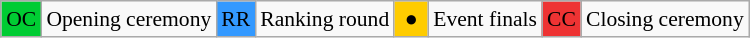<table class="wikitable" style="margin:0.5em auto; font-size:90%;position:relative;">
<tr>
<td style="background:#0c3;">OC</td>
<td>Opening ceremony</td>
<td style="background:#39f;">RR</td>
<td>Ranking round</td>
<td style="background:#fc0;"> ● </td>
<td>Event finals</td>
<td style="background:#e33;">CC</td>
<td>Closing ceremony</td>
</tr>
</table>
